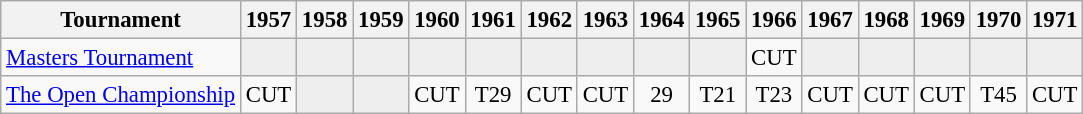<table class="wikitable" style="font-size:95%;text-align:center;">
<tr>
<th>Tournament</th>
<th>1957</th>
<th>1958</th>
<th>1959</th>
<th>1960</th>
<th>1961</th>
<th>1962</th>
<th>1963</th>
<th>1964</th>
<th>1965</th>
<th>1966</th>
<th>1967</th>
<th>1968</th>
<th>1969</th>
<th>1970</th>
<th>1971</th>
</tr>
<tr>
<td align=left><a href='#'>Masters Tournament</a></td>
<td style="background:#eeeeee;"></td>
<td style="background:#eeeeee;"></td>
<td style="background:#eeeeee;"></td>
<td style="background:#eeeeee;"></td>
<td style="background:#eeeeee;"></td>
<td style="background:#eeeeee;"></td>
<td style="background:#eeeeee;"></td>
<td style="background:#eeeeee;"></td>
<td style="background:#eeeeee;"></td>
<td>CUT</td>
<td style="background:#eeeeee;"></td>
<td style="background:#eeeeee;"></td>
<td style="background:#eeeeee;"></td>
<td style="background:#eeeeee;"></td>
<td style="background:#eeeeee;"></td>
</tr>
<tr>
<td align=left><a href='#'>The Open Championship</a></td>
<td>CUT</td>
<td style="background:#eeeeee;"></td>
<td style="background:#eeeeee;"></td>
<td>CUT</td>
<td>T29</td>
<td>CUT</td>
<td>CUT</td>
<td>29</td>
<td>T21</td>
<td>T23</td>
<td>CUT</td>
<td>CUT</td>
<td>CUT</td>
<td>T45</td>
<td>CUT</td>
</tr>
</table>
